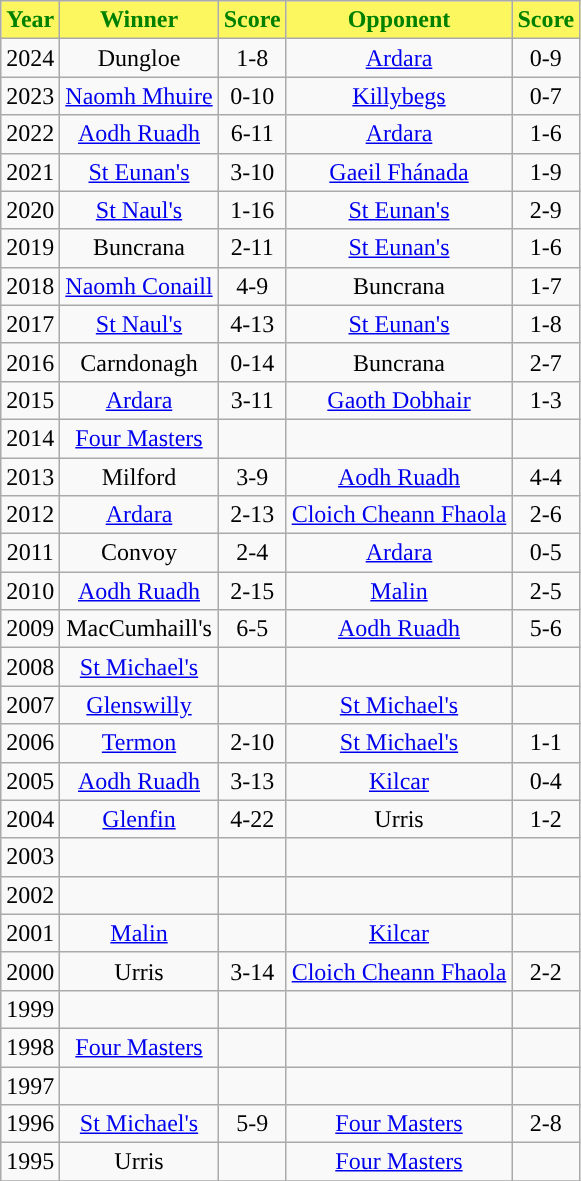<table class="wikitable" style="text-align:center;">
<tr>
<th style="background:#FCF75E;color:green;">Year</th>
<th style="background:#FCF75E;color:green;">Winner</th>
<th style="background:#FCF75E;color:green;">Score</th>
<th style="background:#FCF75E;color:green;">Opponent</th>
<th style="background:#FCF75E;color:green;">Score</th>
</tr>
<tr>
<td>2024</td>
<td>Dungloe</td>
<td>1-8</td>
<td><a href='#'>Ardara</a></td>
<td>0-9</td>
</tr>
<tr>
<td>2023</td>
<td><a href='#'>Naomh Mhuire</a></td>
<td>0-10</td>
<td><a href='#'>Killybegs</a></td>
<td>0-7</td>
</tr>
<tr>
<td>2022</td>
<td><a href='#'>Aodh Ruadh</a></td>
<td>6-11</td>
<td><a href='#'>Ardara</a></td>
<td>1-6</td>
</tr>
<tr>
<td>2021</td>
<td><a href='#'>St Eunan's</a></td>
<td>3-10</td>
<td><a href='#'>Gaeil Fhánada</a></td>
<td>1-9</td>
</tr>
<tr>
<td>2020</td>
<td><a href='#'>St Naul's</a></td>
<td>1-16</td>
<td><a href='#'>St Eunan's</a></td>
<td>2-9</td>
</tr>
<tr>
<td>2019</td>
<td>Buncrana</td>
<td>2-11</td>
<td><a href='#'>St Eunan's</a></td>
<td>1-6</td>
</tr>
<tr>
<td>2018</td>
<td><a href='#'>Naomh Conaill</a></td>
<td>4-9</td>
<td>Buncrana</td>
<td>1-7</td>
</tr>
<tr>
<td>2017</td>
<td><a href='#'>St Naul's</a></td>
<td>4-13</td>
<td><a href='#'>St Eunan's</a></td>
<td>1-8</td>
</tr>
<tr>
<td>2016</td>
<td>Carndonagh</td>
<td>0-14</td>
<td>Buncrana</td>
<td>2-7</td>
</tr>
<tr>
<td>2015</td>
<td><a href='#'>Ardara</a></td>
<td>3-11</td>
<td><a href='#'>Gaoth Dobhair</a></td>
<td>1-3</td>
</tr>
<tr>
<td>2014</td>
<td><a href='#'>Four Masters</a></td>
<td></td>
<td></td>
<td></td>
</tr>
<tr>
<td>2013</td>
<td>Milford</td>
<td>3-9</td>
<td><a href='#'>Aodh Ruadh</a></td>
<td>4-4</td>
</tr>
<tr>
<td>2012</td>
<td><a href='#'>Ardara</a></td>
<td>2-13</td>
<td><a href='#'>Cloich Cheann Fhaola</a></td>
<td>2-6</td>
</tr>
<tr>
<td>2011</td>
<td>Convoy</td>
<td>2-4</td>
<td><a href='#'>Ardara</a></td>
<td>0-5</td>
</tr>
<tr>
<td>2010</td>
<td><a href='#'>Aodh Ruadh</a></td>
<td>2-15</td>
<td><a href='#'>Malin</a></td>
<td>2-5</td>
</tr>
<tr>
<td>2009</td>
<td>MacCumhaill's</td>
<td>6-5</td>
<td><a href='#'>Aodh Ruadh</a></td>
<td>5-6</td>
</tr>
<tr>
<td>2008</td>
<td><a href='#'>St Michael's</a></td>
<td></td>
<td></td>
<td></td>
</tr>
<tr>
<td>2007</td>
<td><a href='#'>Glenswilly</a></td>
<td></td>
<td><a href='#'>St Michael's</a></td>
<td></td>
</tr>
<tr>
<td>2006</td>
<td><a href='#'>Termon</a></td>
<td>2-10</td>
<td><a href='#'>St Michael's</a></td>
<td>1-1</td>
</tr>
<tr>
<td>2005</td>
<td><a href='#'>Aodh Ruadh</a></td>
<td>3-13</td>
<td><a href='#'>Kilcar</a></td>
<td>0-4</td>
</tr>
<tr>
<td>2004</td>
<td><a href='#'>Glenfin</a></td>
<td>4-22</td>
<td>Urris</td>
<td>1-2</td>
</tr>
<tr>
<td>2003</td>
<td></td>
<td></td>
<td></td>
<td></td>
</tr>
<tr>
<td>2002</td>
<td></td>
<td></td>
<td></td>
<td></td>
</tr>
<tr>
<td>2001</td>
<td><a href='#'>Malin</a></td>
<td></td>
<td><a href='#'>Kilcar</a></td>
<td></td>
</tr>
<tr>
<td>2000</td>
<td>Urris</td>
<td>3-14</td>
<td><a href='#'>Cloich Cheann Fhaola</a></td>
<td>2-2</td>
</tr>
<tr>
<td>1999</td>
<td></td>
<td></td>
<td></td>
<td></td>
</tr>
<tr>
<td>1998</td>
<td><a href='#'>Four Masters</a></td>
<td></td>
<td></td>
<td></td>
</tr>
<tr>
<td>1997</td>
<td></td>
<td></td>
<td></td>
<td></td>
</tr>
<tr>
<td>1996</td>
<td><a href='#'>St Michael's</a></td>
<td>5-9</td>
<td><a href='#'>Four Masters</a></td>
<td>2-8</td>
</tr>
<tr>
<td>1995</td>
<td>Urris</td>
<td></td>
<td><a href='#'>Four Masters</a></td>
<td></td>
</tr>
<tr>
</tr>
</table>
